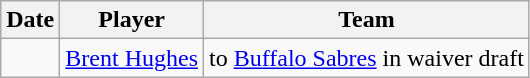<table class="wikitable">
<tr>
<th>Date</th>
<th>Player</th>
<th>Team</th>
</tr>
<tr>
<td></td>
<td><a href='#'>Brent Hughes</a></td>
<td>to <a href='#'>Buffalo Sabres</a> in waiver draft</td>
</tr>
</table>
